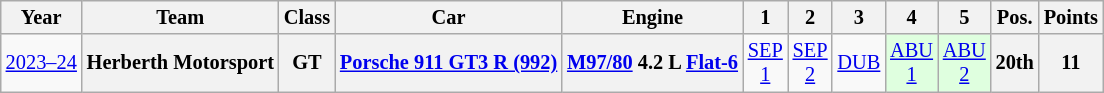<table class="wikitable" style="text-align:center; font-size:85%">
<tr>
<th>Year</th>
<th>Team</th>
<th>Class</th>
<th>Car</th>
<th>Engine</th>
<th>1</th>
<th>2</th>
<th>3</th>
<th>4</th>
<th>5</th>
<th>Pos.</th>
<th>Points</th>
</tr>
<tr>
<td><a href='#'>2023–24</a></td>
<th>Herberth Motorsport</th>
<th>GT</th>
<th><a href='#'>Porsche 911 GT3 R (992)</a></th>
<th><a href='#'>M97/80</a> 4.2 L <a href='#'>Flat-6</a></th>
<td style="background:#;"><a href='#'>SEP<br>1</a></td>
<td style="background:#;"><a href='#'>SEP<br>2</a></td>
<td style="background:#;"><a href='#'>DUB</a></td>
<td style="background:#DFFFDF;"><a href='#'>ABU<br>1</a><br></td>
<td style="background:#DFFFDF;"><a href='#'>ABU<br>2</a><br></td>
<th>20th</th>
<th>11</th>
</tr>
</table>
